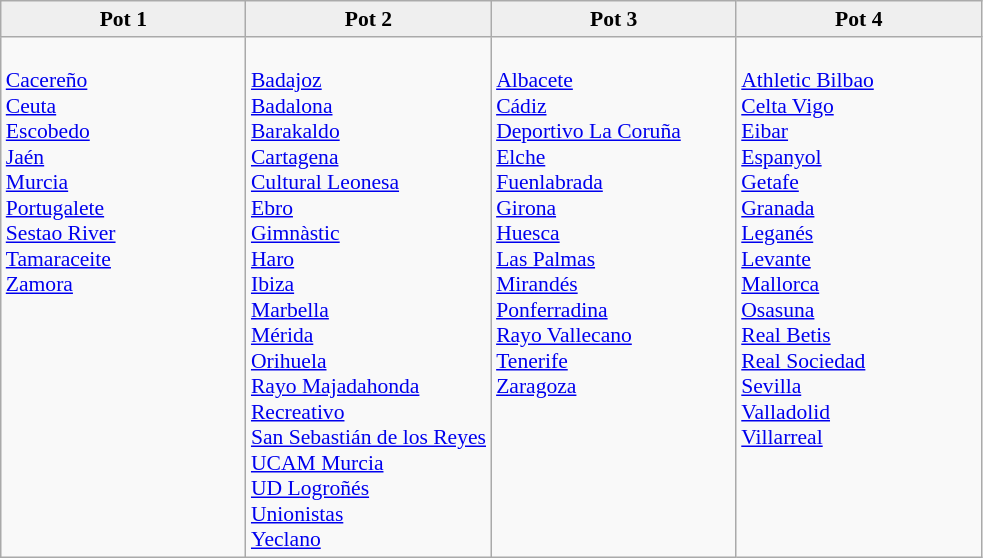<table class="wikitable" style="font-size:90%">
<tr bgcolor=#efefef align=center>
<td width=25%><strong>Pot 1</strong><br></td>
<td width="25%"><strong>Pot 2</strong><br></td>
<td width=25%><strong>Pot 3</strong><br></td>
<td width=25%><strong>Pot 4</strong><br></td>
</tr>
<tr valign=top>
<td><br><a href='#'>Cacereño</a><br>
<a href='#'>Ceuta</a><br>
<a href='#'>Escobedo</a><br>
<a href='#'>Jaén</a><br>
<a href='#'>Murcia</a><br>
<a href='#'>Portugalete</a><br>
<a href='#'>Sestao River</a><br>
<a href='#'>Tamaraceite</a><br>
<a href='#'>Zamora</a></td>
<td><br><a href='#'>Badajoz</a><br>
<a href='#'>Badalona</a><br>
<a href='#'>Barakaldo</a><br>
<a href='#'>Cartagena</a><br>
<a href='#'>Cultural Leonesa</a><br>
<a href='#'>Ebro</a><br>
<a href='#'>Gimnàstic</a><br>
<a href='#'>Haro</a><br>
<a href='#'>Ibiza</a><br>
<a href='#'>Marbella</a><br>
<a href='#'>Mérida</a><br>
<a href='#'>Orihuela</a><br>
<a href='#'>Rayo Majadahonda</a><br>
<a href='#'>Recreativo</a><br>
<a href='#'>San Sebastián de los Reyes</a><br>
<a href='#'>UCAM Murcia</a><br>
<a href='#'>UD Logroñés</a><br>
<a href='#'>Unionistas</a><br>
<a href='#'>Yeclano</a></td>
<td><br><a href='#'>Albacete</a><br>
<a href='#'>Cádiz</a><br>
<a href='#'>Deportivo La Coruña</a><br>
<a href='#'>Elche</a><br>
<a href='#'>Fuenlabrada</a><br>
<a href='#'>Girona</a><br>
<a href='#'>Huesca</a><br>
<a href='#'>Las Palmas</a><br>
<a href='#'>Mirandés</a><br>
<a href='#'>Ponferradina</a><br>
<a href='#'>Rayo Vallecano</a><br>
<a href='#'>Tenerife</a><br>
<a href='#'>Zaragoza</a></td>
<td><br><a href='#'>Athletic Bilbao</a><br>
<a href='#'>Celta Vigo</a><br>
<a href='#'>Eibar</a><br>
<a href='#'>Espanyol</a><br>
<a href='#'>Getafe</a><br>
<a href='#'>Granada</a><br>
<a href='#'>Leganés</a><br>
<a href='#'>Levante</a><br>
<a href='#'>Mallorca</a><br>
<a href='#'>Osasuna</a><br>
<a href='#'>Real Betis</a><br>
<a href='#'>Real Sociedad</a><br>
<a href='#'>Sevilla</a><br>
<a href='#'>Valladolid</a><br>
<a href='#'>Villarreal</a></td>
</tr>
</table>
